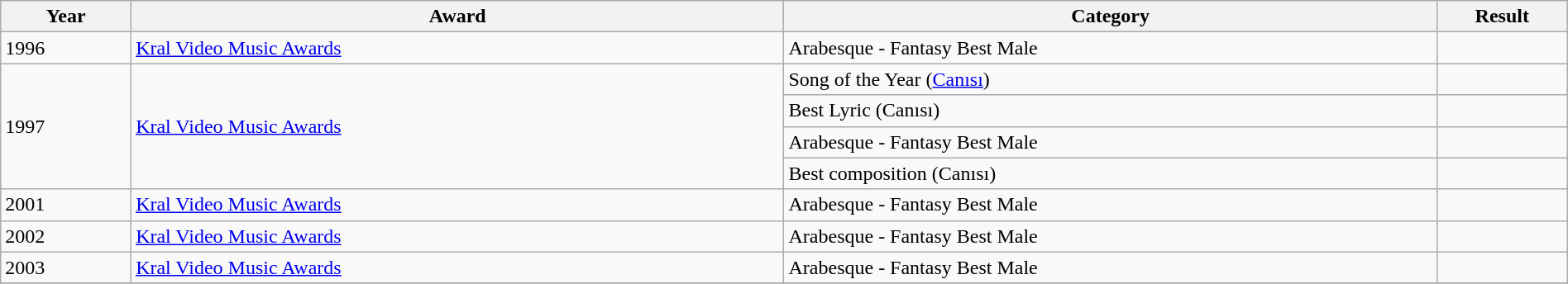<table class="wikitable" width="100%" cellpadding="5" style="font-size: 100%">
<tr>
<th width="5%">Year</th>
<th width="25%">Award</th>
<th width="25%">Category</th>
<th width="5%">Result</th>
</tr>
<tr>
<td>1996</td>
<td><a href='#'>Kral Video Music Awards</a></td>
<td>Arabesque - Fantasy Best Male</td>
<td></td>
</tr>
<tr>
<td rowspan="4">1997</td>
<td rowspan="4"><a href='#'>Kral Video Music Awards</a></td>
<td>Song of the Year (<a href='#'>Canısı</a>)</td>
<td></td>
</tr>
<tr>
<td>Best Lyric (Canısı)</td>
<td></td>
</tr>
<tr>
<td>Arabesque - Fantasy Best Male</td>
<td></td>
</tr>
<tr>
<td>Best composition (Canısı)</td>
<td></td>
</tr>
<tr>
<td>2001</td>
<td><a href='#'>Kral Video Music Awards</a></td>
<td>Arabesque - Fantasy Best Male</td>
<td></td>
</tr>
<tr>
<td>2002</td>
<td><a href='#'>Kral Video Music Awards</a></td>
<td>Arabesque - Fantasy Best Male</td>
<td></td>
</tr>
<tr>
<td>2003</td>
<td><a href='#'>Kral Video Music Awards</a></td>
<td>Arabesque - Fantasy Best Male</td>
<td></td>
</tr>
<tr>
</tr>
</table>
